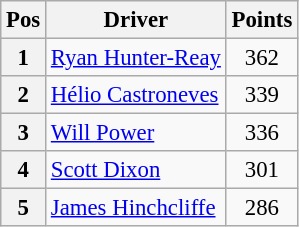<table class="wikitable" style="font-size: 95%;">
<tr>
<th>Pos</th>
<th>Driver</th>
<th>Points</th>
</tr>
<tr>
<th>1</th>
<td> <a href='#'>Ryan Hunter-Reay</a></td>
<td style="text-align:center;">362</td>
</tr>
<tr>
<th>2</th>
<td> <a href='#'>Hélio Castroneves</a></td>
<td style="text-align:center;">339</td>
</tr>
<tr>
<th>3</th>
<td> <a href='#'>Will Power</a></td>
<td style="text-align:center;">336</td>
</tr>
<tr>
<th>4</th>
<td> <a href='#'>Scott Dixon</a></td>
<td style="text-align:center;">301</td>
</tr>
<tr>
<th>5</th>
<td> <a href='#'>James Hinchcliffe</a></td>
<td style="text-align:center;">286</td>
</tr>
</table>
